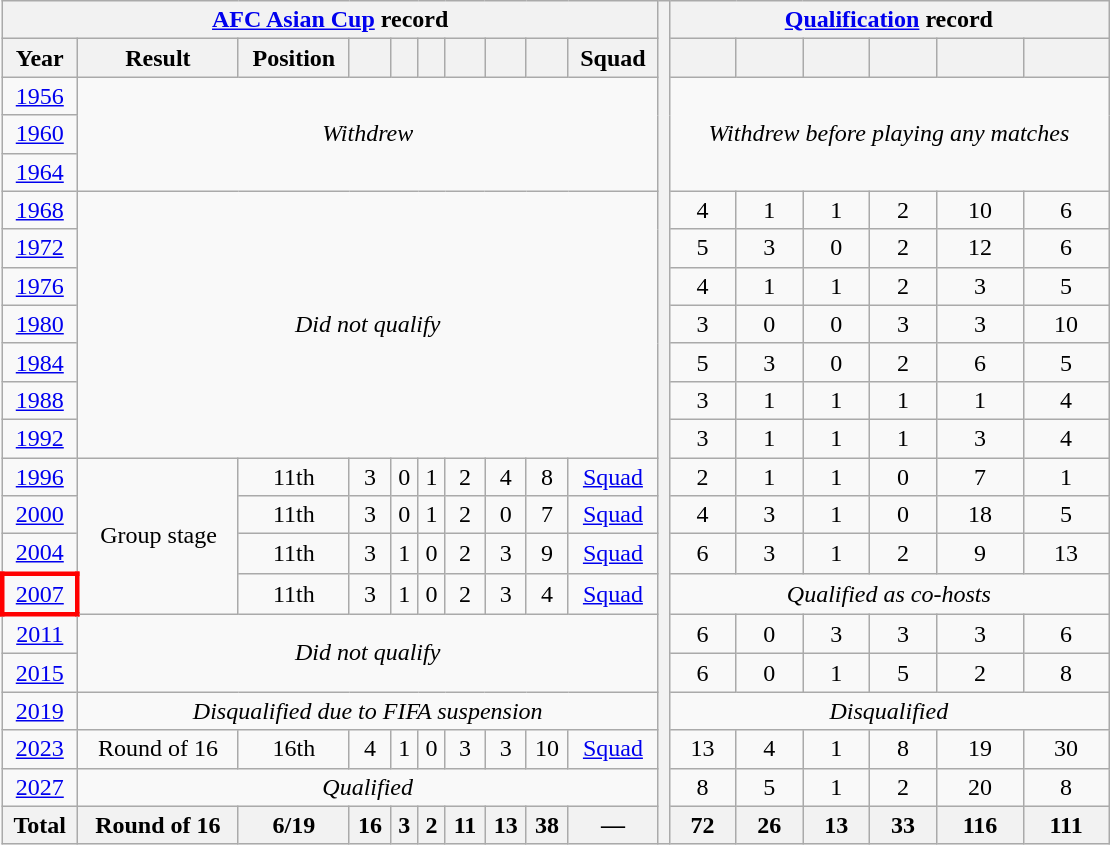<table class="wikitable" style="text-align: center;">
<tr>
<th colspan=10><a href='#'>AFC Asian Cup</a> record</th>
<th style="width:1%;" rowspan=22></th>
<th colspan=7><a href='#'>Qualification</a> record</th>
</tr>
<tr>
<th>Year</th>
<th>Result</th>
<th>Position</th>
<th></th>
<th></th>
<th></th>
<th></th>
<th></th>
<th></th>
<th>Squad</th>
<th></th>
<th></th>
<th></th>
<th></th>
<th></th>
<th></th>
</tr>
<tr>
<td> <a href='#'>1956</a></td>
<td colspan=9 rowspan=3><em>Withdrew</em></td>
<td colspan=7 rowspan=3><em>Withdrew before playing any matches</em></td>
</tr>
<tr>
<td> <a href='#'>1960</a></td>
</tr>
<tr>
<td> <a href='#'>1964</a></td>
</tr>
<tr>
<td> <a href='#'>1968</a></td>
<td colspan=9 rowspan=7><em>Did not qualify</em></td>
<td>4</td>
<td>1</td>
<td>1</td>
<td>2</td>
<td>10</td>
<td>6</td>
</tr>
<tr>
<td> <a href='#'>1972</a></td>
<td>5</td>
<td>3</td>
<td>0</td>
<td>2</td>
<td>12</td>
<td>6</td>
</tr>
<tr>
<td> <a href='#'>1976</a></td>
<td>4</td>
<td>1</td>
<td>1</td>
<td>2</td>
<td>3</td>
<td>5</td>
</tr>
<tr>
<td> <a href='#'>1980</a></td>
<td>3</td>
<td>0</td>
<td>0</td>
<td>3</td>
<td>3</td>
<td>10</td>
</tr>
<tr>
<td> <a href='#'>1984</a></td>
<td>5</td>
<td>3</td>
<td>0</td>
<td>2</td>
<td>6</td>
<td>5</td>
</tr>
<tr>
<td> <a href='#'>1988</a></td>
<td>3</td>
<td>1</td>
<td>1</td>
<td>1</td>
<td>1</td>
<td>4</td>
</tr>
<tr>
<td> <a href='#'>1992</a></td>
<td>3</td>
<td>1</td>
<td>1</td>
<td>1</td>
<td>3</td>
<td>4</td>
</tr>
<tr>
<td> <a href='#'>1996</a></td>
<td rowspan=4>Group stage</td>
<td>11th</td>
<td>3</td>
<td>0</td>
<td>1</td>
<td>2</td>
<td>4</td>
<td>8</td>
<td><a href='#'>Squad</a></td>
<td>2</td>
<td>1</td>
<td>1</td>
<td>0</td>
<td>7</td>
<td>1</td>
</tr>
<tr>
<td> <a href='#'>2000</a></td>
<td>11th</td>
<td>3</td>
<td>0</td>
<td>1</td>
<td>2</td>
<td>0</td>
<td>7</td>
<td><a href='#'>Squad</a></td>
<td>4</td>
<td>3</td>
<td>1</td>
<td>0</td>
<td>18</td>
<td>5</td>
</tr>
<tr>
<td> <a href='#'>2004</a></td>
<td>11th</td>
<td>3</td>
<td>1</td>
<td>0</td>
<td>2</td>
<td>3</td>
<td>9</td>
<td><a href='#'>Squad</a></td>
<td>6</td>
<td>3</td>
<td>1</td>
<td>2</td>
<td>9</td>
<td>13</td>
</tr>
<tr>
<td style="border: 3px solid red">    <a href='#'>2007</a></td>
<td>11th</td>
<td>3</td>
<td>1</td>
<td>0</td>
<td>2</td>
<td>3</td>
<td>4</td>
<td><a href='#'>Squad</a></td>
<td colspan=7><em>Qualified as co-hosts</em></td>
</tr>
<tr>
<td> <a href='#'>2011</a></td>
<td colspan=9 rowspan=2><em>Did not qualify</em></td>
<td>6</td>
<td>0</td>
<td>3</td>
<td>3</td>
<td>3</td>
<td>6</td>
</tr>
<tr>
<td> <a href='#'>2015</a></td>
<td>6</td>
<td>0</td>
<td>1</td>
<td>5</td>
<td>2</td>
<td>8</td>
</tr>
<tr>
<td> <a href='#'>2019</a></td>
<td colspan=9><em>Disqualified due to FIFA suspension</em></td>
<td colspan=7><em>Disqualified</em></td>
</tr>
<tr>
<td> <a href='#'>2023</a></td>
<td>Round of 16</td>
<td>16th</td>
<td>4</td>
<td>1</td>
<td>0</td>
<td>3</td>
<td>3</td>
<td>10</td>
<td><a href='#'>Squad</a></td>
<td>13</td>
<td>4</td>
<td>1</td>
<td>8</td>
<td>19</td>
<td>30</td>
</tr>
<tr>
<td> <a href='#'>2027</a></td>
<td colspan=9><em>Qualified</em></td>
<td>8</td>
<td>5</td>
<td>1</td>
<td>2</td>
<td>20</td>
<td>8</td>
</tr>
<tr>
<th><strong>Total</strong></th>
<th><strong>Round of 16</strong></th>
<th><strong>6/19</strong></th>
<th><strong>16</strong></th>
<th><strong>3</strong></th>
<th><strong>2</strong></th>
<th><strong>11</strong></th>
<th><strong>13</strong></th>
<th><strong>38</strong></th>
<th>—</th>
<th><strong>72</strong></th>
<th><strong>26</strong></th>
<th><strong>13</strong></th>
<th><strong>33</strong></th>
<th><strong>116</strong></th>
<th><strong>111</strong></th>
</tr>
</table>
